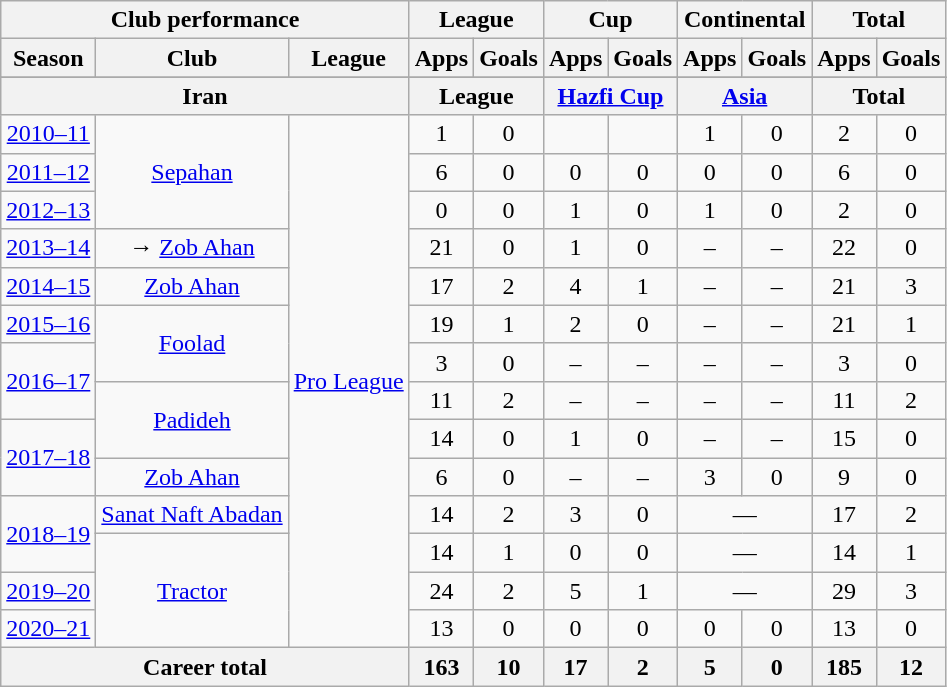<table class="wikitable" style="text-align:center">
<tr>
<th colspan=3>Club performance</th>
<th colspan=2>League</th>
<th colspan=2>Cup</th>
<th colspan=2>Continental</th>
<th colspan=2>Total</th>
</tr>
<tr>
<th>Season</th>
<th>Club</th>
<th>League</th>
<th>Apps</th>
<th>Goals</th>
<th>Apps</th>
<th>Goals</th>
<th>Apps</th>
<th>Goals</th>
<th>Apps</th>
<th>Goals</th>
</tr>
<tr>
</tr>
<tr>
<th colspan=3>Iran</th>
<th colspan=2>League</th>
<th colspan=2><a href='#'>Hazfi Cup</a></th>
<th colspan=2><a href='#'>Asia</a></th>
<th colspan=2>Total</th>
</tr>
<tr>
<td><a href='#'>2010–11</a></td>
<td rowspan="3"><a href='#'>Sepahan</a></td>
<td rowspan="14"><a href='#'>Pro League</a></td>
<td>1</td>
<td>0</td>
<td></td>
<td></td>
<td>1</td>
<td>0</td>
<td>2</td>
<td>0</td>
</tr>
<tr>
<td><a href='#'>2011–12</a></td>
<td>6</td>
<td>0</td>
<td>0</td>
<td>0</td>
<td>0</td>
<td>0</td>
<td>6</td>
<td>0</td>
</tr>
<tr>
<td><a href='#'>2012–13</a></td>
<td>0</td>
<td>0</td>
<td>1</td>
<td>0</td>
<td>1</td>
<td>0</td>
<td>2</td>
<td>0</td>
</tr>
<tr>
<td><a href='#'>2013–14</a></td>
<td rowspan="1">→ <a href='#'>Zob Ahan</a></td>
<td>21</td>
<td>0</td>
<td>1</td>
<td>0</td>
<td>–</td>
<td>–</td>
<td>22</td>
<td>0</td>
</tr>
<tr>
<td><a href='#'>2014–15</a></td>
<td rowspan="1"><a href='#'>Zob Ahan</a></td>
<td>17</td>
<td>2</td>
<td>4</td>
<td>1</td>
<td>–</td>
<td>–</td>
<td>21</td>
<td>3</td>
</tr>
<tr>
<td><a href='#'>2015–16</a></td>
<td rowspan="2"><a href='#'>Foolad</a></td>
<td>19</td>
<td>1</td>
<td>2</td>
<td>0</td>
<td>–</td>
<td>–</td>
<td>21</td>
<td>1</td>
</tr>
<tr>
<td rowspan="2"><a href='#'>2016–17</a></td>
<td>3</td>
<td>0</td>
<td>–</td>
<td>–</td>
<td>–</td>
<td>–</td>
<td>3</td>
<td>0</td>
</tr>
<tr>
<td rowspan="2"><a href='#'>Padideh</a></td>
<td>11</td>
<td>2</td>
<td>–</td>
<td>–</td>
<td>–</td>
<td>–</td>
<td>11</td>
<td>2</td>
</tr>
<tr>
<td rowspan="2"><a href='#'>2017–18</a></td>
<td>14</td>
<td>0</td>
<td>1</td>
<td>0</td>
<td>–</td>
<td>–</td>
<td>15</td>
<td>0</td>
</tr>
<tr>
<td><a href='#'>Zob Ahan</a></td>
<td>6</td>
<td>0</td>
<td>–</td>
<td>–</td>
<td>3</td>
<td>0</td>
<td>9</td>
<td>0</td>
</tr>
<tr>
<td rowspan="2"><a href='#'>2018–19</a></td>
<td><a href='#'>Sanat Naft Abadan</a></td>
<td>14</td>
<td>2</td>
<td>3</td>
<td>0</td>
<td colspan=2>—</td>
<td>17</td>
<td>2</td>
</tr>
<tr>
<td rowspan="3"><a href='#'>Tractor</a></td>
<td>14</td>
<td>1</td>
<td>0</td>
<td>0</td>
<td colspan=2>—</td>
<td>14</td>
<td>1</td>
</tr>
<tr>
<td><a href='#'>2019–20</a></td>
<td>24</td>
<td>2</td>
<td>5</td>
<td>1</td>
<td colspan=2>—</td>
<td>29</td>
<td>3</td>
</tr>
<tr>
<td><a href='#'>2020–21</a></td>
<td>13</td>
<td>0</td>
<td>0</td>
<td>0</td>
<td>0</td>
<td>0</td>
<td>13</td>
<td>0</td>
</tr>
<tr>
<th colspan=3>Career total</th>
<th>163</th>
<th>10</th>
<th>17</th>
<th>2</th>
<th>5</th>
<th>0</th>
<th>185</th>
<th>12</th>
</tr>
</table>
